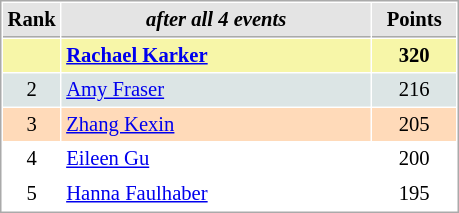<table cellspacing="1" cellpadding="3" style="border:1px solid #AAAAAA;font-size:86%">
<tr style="background-color: #E4E4E4;">
<th style="border-bottom:1px solid #AAAAAA; width: 10px;">Rank</th>
<th style="border-bottom:1px solid #AAAAAA; width: 200px;"><em>after all 4 events</em></th>
<th style="border-bottom:1px solid #AAAAAA; width: 50px;">Points</th>
</tr>
<tr style="background:#f7f6a8;">
<td align=center></td>
<td> <strong><a href='#'>Rachael Karker</a></strong></td>
<td align=center><strong>320</strong></td>
</tr>
<tr style="background:#dce5e5;">
<td align=center>2</td>
<td> <a href='#'>Amy Fraser</a></td>
<td align=center>216</td>
</tr>
<tr style="background:#ffdab9;">
<td align=center>3</td>
<td> <a href='#'>Zhang Kexin</a></td>
<td align=center>205</td>
</tr>
<tr>
<td align=center>4</td>
<td> <a href='#'>Eileen Gu</a></td>
<td align=center>200</td>
</tr>
<tr>
<td align=center>5</td>
<td> <a href='#'>Hanna Faulhaber</a></td>
<td align=center>195</td>
</tr>
</table>
